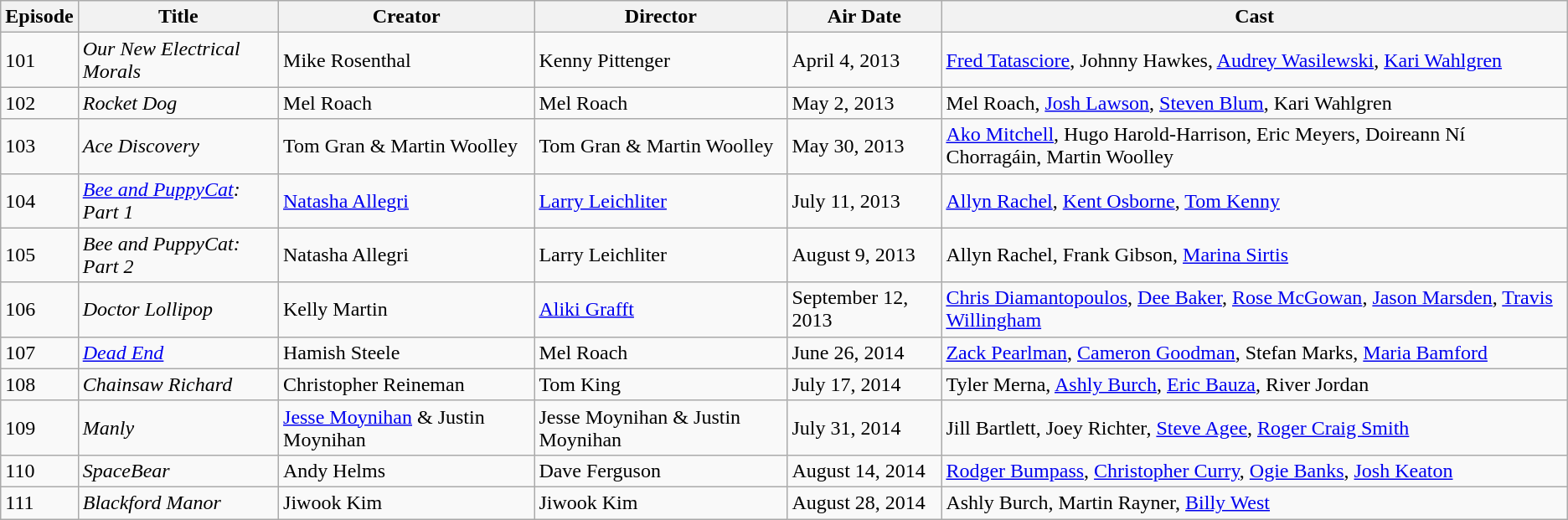<table class="wikitable">
<tr>
<th>Episode</th>
<th>Title</th>
<th>Creator</th>
<th>Director</th>
<th>Air Date</th>
<th>Cast</th>
</tr>
<tr>
<td>101</td>
<td><em>Our New Electrical Morals</em></td>
<td>Mike Rosenthal</td>
<td>Kenny Pittenger</td>
<td>April 4, 2013</td>
<td><a href='#'>Fred Tatasciore</a>, Johnny Hawkes, <a href='#'>Audrey Wasilewski</a>, <a href='#'>Kari Wahlgren</a></td>
</tr>
<tr>
<td>102</td>
<td><em>Rocket Dog </em></td>
<td>Mel Roach</td>
<td>Mel Roach</td>
<td>May 2, 2013</td>
<td>Mel Roach, <a href='#'>Josh Lawson</a>, <a href='#'>Steven Blum</a>, Kari Wahlgren</td>
</tr>
<tr>
<td>103</td>
<td><em>Ace Discovery</em></td>
<td>Tom Gran & Martin Woolley</td>
<td>Tom Gran & Martin Woolley</td>
<td>May 30, 2013</td>
<td><a href='#'>Ako Mitchell</a>, Hugo Harold-Harrison, Eric Meyers, Doireann Ní Chorragáin, Martin Woolley</td>
</tr>
<tr>
<td>104</td>
<td><em><a href='#'>Bee and PuppyCat</a>: Part 1</em></td>
<td><a href='#'>Natasha Allegri</a></td>
<td><a href='#'>Larry Leichliter</a></td>
<td>July 11, 2013</td>
<td><a href='#'>Allyn Rachel</a>, <a href='#'>Kent Osborne</a>, <a href='#'>Tom Kenny</a></td>
</tr>
<tr>
<td>105</td>
<td><em>Bee and PuppyCat: Part 2</em></td>
<td>Natasha Allegri</td>
<td>Larry Leichliter</td>
<td>August 9, 2013</td>
<td>Allyn Rachel, Frank Gibson, <a href='#'>Marina Sirtis</a></td>
</tr>
<tr>
<td>106</td>
<td><em>Doctor Lollipop</em></td>
<td>Kelly Martin</td>
<td><a href='#'>Aliki Grafft</a></td>
<td>September 12, 2013</td>
<td><a href='#'>Chris Diamantopoulos</a>, <a href='#'>Dee Baker</a>, <a href='#'>Rose McGowan</a>, <a href='#'>Jason Marsden</a>, <a href='#'>Travis Willingham</a></td>
</tr>
<tr>
<td>107</td>
<td><em><a href='#'>Dead End</a></em></td>
<td>Hamish Steele</td>
<td>Mel Roach</td>
<td>June 26, 2014</td>
<td><a href='#'>Zack Pearlman</a>, <a href='#'>Cameron Goodman</a>, Stefan Marks, <a href='#'>Maria Bamford</a></td>
</tr>
<tr>
<td>108</td>
<td><em>Chainsaw Richard</em></td>
<td>Christopher Reineman</td>
<td>Tom King</td>
<td>July 17, 2014</td>
<td>Tyler Merna, <a href='#'>Ashly Burch</a>, <a href='#'>Eric Bauza</a>, River Jordan</td>
</tr>
<tr>
<td>109</td>
<td><em>Manly</em></td>
<td><a href='#'>Jesse Moynihan</a> & Justin Moynihan</td>
<td>Jesse Moynihan & Justin Moynihan</td>
<td>July 31, 2014</td>
<td>Jill Bartlett, Joey Richter, <a href='#'>Steve Agee</a>, <a href='#'>Roger Craig Smith</a></td>
</tr>
<tr>
<td>110</td>
<td><em>SpaceBear</em></td>
<td>Andy Helms</td>
<td>Dave Ferguson</td>
<td>August 14, 2014</td>
<td><a href='#'>Rodger Bumpass</a>, <a href='#'>Christopher Curry</a>, <a href='#'>Ogie Banks</a>, <a href='#'>Josh Keaton</a></td>
</tr>
<tr>
<td>111</td>
<td><em>Blackford Manor</em></td>
<td>Jiwook Kim</td>
<td>Jiwook Kim</td>
<td>August 28, 2014</td>
<td>Ashly Burch, Martin Rayner, <a href='#'>Billy West</a></td>
</tr>
</table>
